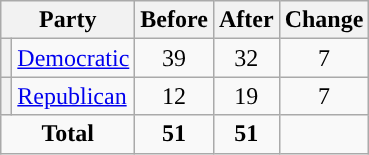<table class="wikitable" style="text-align:center;">
<tr>
<th colspan="2">Party</th>
<th>Before</th>
<th>After</th>
<th>Change</th>
</tr>
<tr>
<th style="background-color:"></th>
<td style="text-align:left;"><a href='#'>Democratic</a></td>
<td>39</td>
<td>32</td>
<td> 7</td>
</tr>
<tr>
<th style="background-color:"></th>
<td style="text-align:left;"><a href='#'>Republican</a></td>
<td>12</td>
<td>19</td>
<td> 7</td>
</tr>
<tr>
<td colspan="2"><strong>Total</strong></td>
<td><strong>51</strong></td>
<td><strong>51</strong></td>
<td></td>
</tr>
</table>
